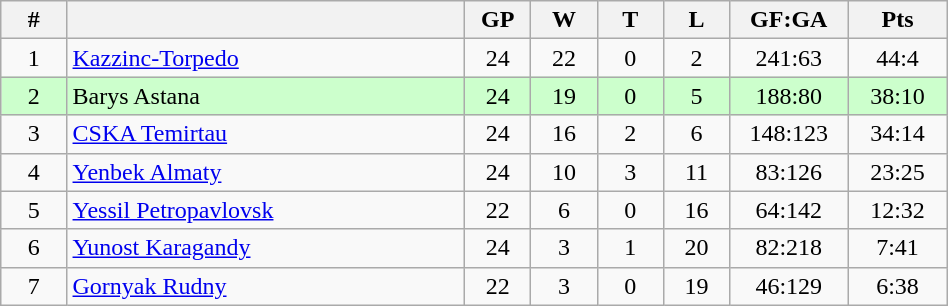<table class="wikitable" width="50%">
<tr>
<th width="5%" bgcolor="#e0e0e0">#</th>
<th width="30%" bgcolor="#e0e0e0"></th>
<th width="5%" bgcolor="#e0e0e0">GP</th>
<th width="5%" bgcolor="#e0e0e0">W</th>
<th width="5%" bgcolor="#e0e0e0">T</th>
<th width="5%" bgcolor="#e0e0e0">L</th>
<th width="7.5%" bgcolor="#e0e0e0">GF:GA</th>
<th width="7.5%" bgcolor="#e0e0e0">Pts</th>
</tr>
<tr align="center">
<td>1</td>
<td align="left"><a href='#'>Kazzinc-Torpedo</a></td>
<td>24</td>
<td>22</td>
<td>0</td>
<td>2</td>
<td>241:63</td>
<td>44:4</td>
</tr>
<tr align="center" bgcolor="#CCFFCC">
<td>2</td>
<td align="left">Barys Astana</td>
<td>24</td>
<td>19</td>
<td>0</td>
<td>5</td>
<td>188:80</td>
<td>38:10</td>
</tr>
<tr align="center">
<td>3</td>
<td align="left"><a href='#'>CSKA Temirtau</a></td>
<td>24</td>
<td>16</td>
<td>2</td>
<td>6</td>
<td>148:123</td>
<td>34:14</td>
</tr>
<tr align="center">
<td>4</td>
<td align="left"><a href='#'>Yenbek Almaty</a></td>
<td>24</td>
<td>10</td>
<td>3</td>
<td>11</td>
<td>83:126</td>
<td>23:25</td>
</tr>
<tr align="center">
<td>5</td>
<td align="left"><a href='#'>Yessil Petropavlovsk</a></td>
<td>22</td>
<td>6</td>
<td>0</td>
<td>16</td>
<td>64:142</td>
<td>12:32</td>
</tr>
<tr align="center">
<td>6</td>
<td align="left"><a href='#'>Yunost Karagandy</a></td>
<td>24</td>
<td>3</td>
<td>1</td>
<td>20</td>
<td>82:218</td>
<td>7:41</td>
</tr>
<tr align="center">
<td>7</td>
<td align="left"><a href='#'>Gornyak Rudny</a></td>
<td>22</td>
<td>3</td>
<td>0</td>
<td>19</td>
<td>46:129</td>
<td>6:38</td>
</tr>
</table>
